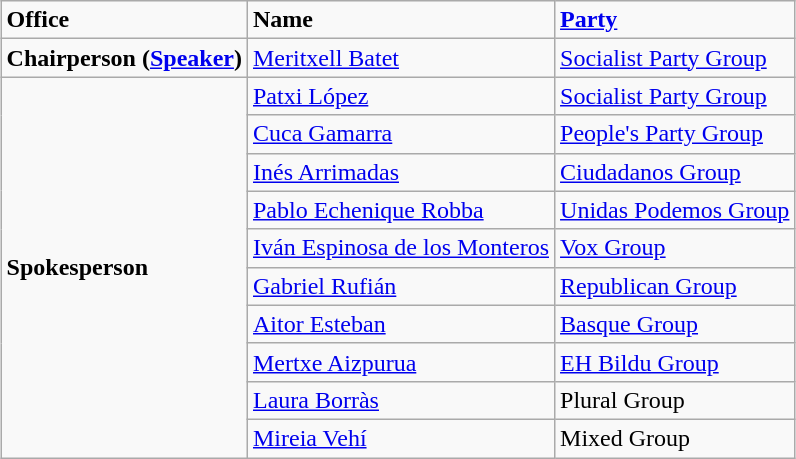<table class="wikitable" style="margin:1em auto;">
<tr>
<td><strong>Office</strong></td>
<td><strong>Name</strong></td>
<td><strong><a href='#'>Party</a></strong></td>
</tr>
<tr>
<td><strong>Chairperson (<a href='#'>Speaker</a>)</strong></td>
<td><a href='#'>Meritxell Batet</a></td>
<td> <a href='#'>Socialist Party Group</a></td>
</tr>
<tr>
<td rowspan="10"><strong>Spokesperson</strong></td>
<td><a href='#'>Patxi López</a></td>
<td> <a href='#'>Socialist Party Group</a></td>
</tr>
<tr>
<td><a href='#'>Cuca Gamarra</a></td>
<td> <a href='#'>People's Party Group</a></td>
</tr>
<tr>
<td><a href='#'>Inés Arrimadas</a></td>
<td> <a href='#'>Ciudadanos Group</a></td>
</tr>
<tr>
<td><a href='#'>Pablo Echenique Robba</a></td>
<td> <a href='#'>Unidas Podemos Group</a></td>
</tr>
<tr>
<td><a href='#'>Iván Espinosa de los Monteros</a></td>
<td> <a href='#'>Vox Group</a></td>
</tr>
<tr>
<td><a href='#'>Gabriel Rufián</a></td>
<td> <a href='#'>Republican Group</a></td>
</tr>
<tr>
<td><a href='#'>Aitor Esteban</a></td>
<td><a href='#'>Basque Group</a></td>
</tr>
<tr>
<td><a href='#'>Mertxe Aizpurua</a></td>
<td><a href='#'>EH Bildu Group</a></td>
</tr>
<tr>
<td><a href='#'>Laura Borràs</a></td>
<td>Plural Group</td>
</tr>
<tr>
<td><a href='#'>Mireia Vehí</a></td>
<td>Mixed Group</td>
</tr>
</table>
